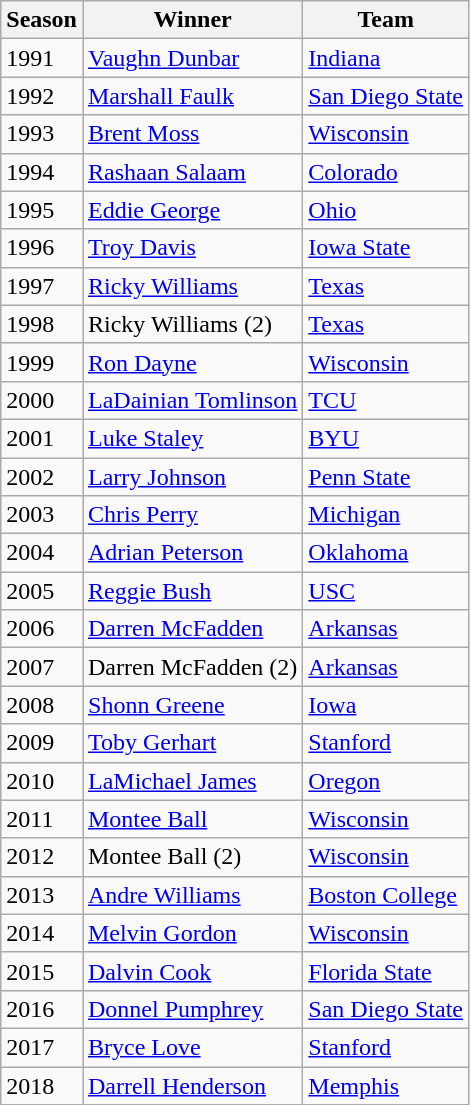<table class="wikitable sortable">
<tr>
<th>Season</th>
<th>Winner</th>
<th>Team</th>
</tr>
<tr>
<td>1991</td>
<td><a href='#'>Vaughn Dunbar</a></td>
<td><a href='#'>Indiana</a></td>
</tr>
<tr>
<td>1992</td>
<td><a href='#'>Marshall Faulk</a></td>
<td><a href='#'>San Diego State</a></td>
</tr>
<tr>
<td>1993</td>
<td><a href='#'>Brent Moss</a></td>
<td><a href='#'>Wisconsin</a></td>
</tr>
<tr>
<td>1994</td>
<td><a href='#'>Rashaan Salaam</a></td>
<td><a href='#'>Colorado</a></td>
</tr>
<tr>
<td>1995</td>
<td><a href='#'>Eddie George</a></td>
<td><a href='#'>Ohio</a></td>
</tr>
<tr>
<td>1996</td>
<td><a href='#'>Troy Davis</a></td>
<td><a href='#'>Iowa State</a></td>
</tr>
<tr>
<td>1997</td>
<td><a href='#'>Ricky Williams</a></td>
<td><a href='#'>Texas</a></td>
</tr>
<tr>
<td>1998</td>
<td>Ricky Williams (2)</td>
<td><a href='#'>Texas</a></td>
</tr>
<tr>
<td>1999</td>
<td><a href='#'>Ron Dayne</a></td>
<td><a href='#'>Wisconsin</a></td>
</tr>
<tr>
<td>2000</td>
<td><a href='#'>LaDainian Tomlinson</a></td>
<td><a href='#'>TCU</a></td>
</tr>
<tr>
<td>2001</td>
<td><a href='#'>Luke Staley</a></td>
<td><a href='#'>BYU</a></td>
</tr>
<tr>
<td>2002</td>
<td><a href='#'>Larry Johnson</a></td>
<td><a href='#'>Penn State</a></td>
</tr>
<tr>
<td>2003</td>
<td><a href='#'>Chris Perry</a></td>
<td><a href='#'>Michigan</a></td>
</tr>
<tr>
<td>2004</td>
<td><a href='#'>Adrian Peterson</a></td>
<td><a href='#'>Oklahoma</a></td>
</tr>
<tr>
<td>2005</td>
<td><a href='#'>Reggie Bush</a></td>
<td><a href='#'>USC</a></td>
</tr>
<tr>
<td>2006</td>
<td><a href='#'>Darren McFadden</a></td>
<td><a href='#'>Arkansas</a></td>
</tr>
<tr>
<td>2007</td>
<td>Darren McFadden (2)</td>
<td><a href='#'>Arkansas</a></td>
</tr>
<tr>
<td>2008</td>
<td><a href='#'>Shonn Greene</a></td>
<td><a href='#'>Iowa</a></td>
</tr>
<tr>
<td>2009</td>
<td><a href='#'>Toby Gerhart</a></td>
<td><a href='#'>Stanford</a></td>
</tr>
<tr>
<td>2010</td>
<td><a href='#'>LaMichael James</a></td>
<td><a href='#'>Oregon</a></td>
</tr>
<tr>
<td>2011</td>
<td><a href='#'>Montee Ball</a></td>
<td><a href='#'>Wisconsin</a></td>
</tr>
<tr>
<td>2012</td>
<td>Montee Ball (2)</td>
<td><a href='#'>Wisconsin</a></td>
</tr>
<tr>
<td>2013</td>
<td><a href='#'>Andre Williams</a></td>
<td><a href='#'>Boston College</a></td>
</tr>
<tr>
<td>2014</td>
<td><a href='#'>Melvin Gordon</a></td>
<td><a href='#'>Wisconsin</a></td>
</tr>
<tr>
<td>2015</td>
<td><a href='#'>Dalvin Cook</a></td>
<td><a href='#'>Florida State</a></td>
</tr>
<tr>
<td>2016</td>
<td><a href='#'>Donnel Pumphrey</a></td>
<td><a href='#'>San Diego State</a></td>
</tr>
<tr>
<td>2017</td>
<td><a href='#'>Bryce Love</a></td>
<td><a href='#'>Stanford</a></td>
</tr>
<tr>
<td>2018</td>
<td><a href='#'>Darrell Henderson</a></td>
<td><a href='#'>Memphis</a></td>
</tr>
</table>
